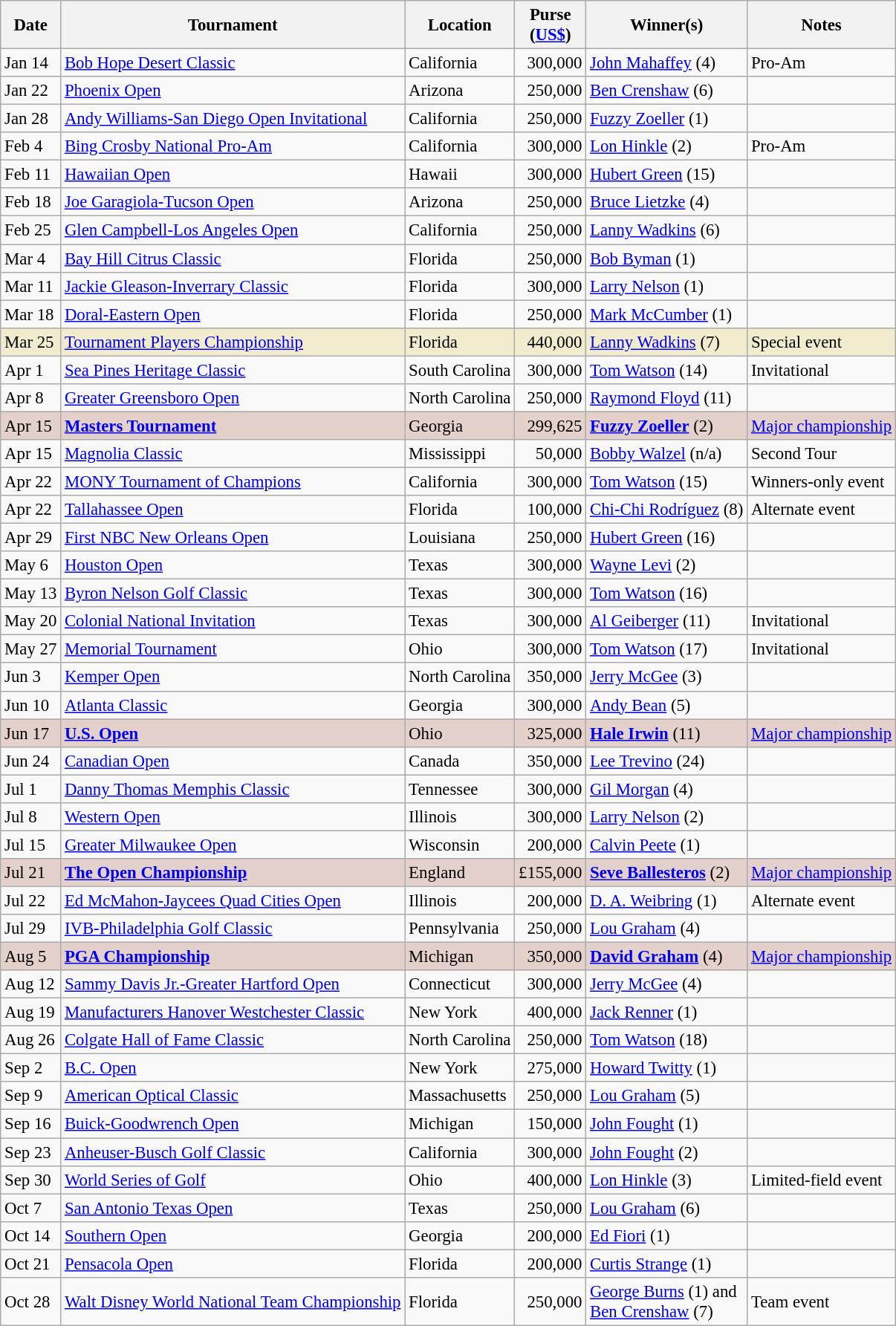<table class="wikitable" style="font-size:95%">
<tr>
<th>Date</th>
<th>Tournament</th>
<th>Location</th>
<th>Purse<br>(<a href='#'>US$</a>)</th>
<th>Winner(s)</th>
<th>Notes</th>
</tr>
<tr>
<td>Jan 14</td>
<td><a href='#'>Bob Hope Desert Classic</a></td>
<td>California</td>
<td align=right>300,000</td>
<td> <a href='#'>John Mahaffey</a> (4)</td>
<td>Pro-Am</td>
</tr>
<tr>
<td>Jan 22</td>
<td><a href='#'>Phoenix Open</a></td>
<td>Arizona</td>
<td align=right>250,000</td>
<td> <a href='#'>Ben Crenshaw</a> (6)</td>
<td></td>
</tr>
<tr>
<td>Jan 28</td>
<td><a href='#'>Andy Williams-San Diego Open Invitational</a></td>
<td>California</td>
<td align=right>250,000</td>
<td> <a href='#'>Fuzzy Zoeller</a> (1)</td>
<td></td>
</tr>
<tr>
<td>Feb 4</td>
<td><a href='#'>Bing Crosby National Pro-Am</a></td>
<td>California</td>
<td align=right>300,000</td>
<td> <a href='#'>Lon Hinkle</a> (2)</td>
<td>Pro-Am</td>
</tr>
<tr>
<td>Feb 11</td>
<td><a href='#'>Hawaiian Open</a></td>
<td>Hawaii</td>
<td align=right>300,000</td>
<td> <a href='#'>Hubert Green</a> (15)</td>
<td></td>
</tr>
<tr>
<td>Feb 18</td>
<td><a href='#'>Joe Garagiola-Tucson Open</a></td>
<td>Arizona</td>
<td align=right>250,000</td>
<td> <a href='#'>Bruce Lietzke</a> (4)</td>
<td></td>
</tr>
<tr>
<td>Feb 25</td>
<td><a href='#'>Glen Campbell-Los Angeles Open</a></td>
<td>California</td>
<td align=right>250,000</td>
<td> <a href='#'>Lanny Wadkins</a> (6)</td>
<td></td>
</tr>
<tr>
<td>Mar 4</td>
<td><a href='#'>Bay Hill Citrus Classic</a></td>
<td>Florida</td>
<td align=right>250,000</td>
<td> <a href='#'>Bob Byman</a> (1)</td>
<td></td>
</tr>
<tr>
<td>Mar 11</td>
<td><a href='#'>Jackie Gleason-Inverrary Classic</a></td>
<td>Florida</td>
<td align=right>300,000</td>
<td> <a href='#'>Larry Nelson</a> (1)</td>
<td></td>
</tr>
<tr>
<td>Mar 18</td>
<td><a href='#'>Doral-Eastern Open</a></td>
<td>Florida</td>
<td align=right>250,000</td>
<td> <a href='#'>Mark McCumber</a> (1)</td>
<td></td>
</tr>
<tr style="background:#f2ecce;">
<td>Mar 25</td>
<td><a href='#'>Tournament Players Championship</a></td>
<td>Florida</td>
<td align=right>440,000</td>
<td> <a href='#'>Lanny Wadkins</a> (7)</td>
<td>Special event</td>
</tr>
<tr>
<td>Apr 1</td>
<td><a href='#'>Sea Pines Heritage Classic</a></td>
<td>South Carolina</td>
<td align=right>300,000</td>
<td> <a href='#'>Tom Watson</a> (14)</td>
<td>Invitational</td>
</tr>
<tr>
<td>Apr 8</td>
<td><a href='#'>Greater Greensboro Open</a></td>
<td>North Carolina</td>
<td align=right>250,000</td>
<td> <a href='#'>Raymond Floyd</a> (11)</td>
<td></td>
</tr>
<tr style="background:#e5d1cb;">
<td>Apr 15</td>
<td><strong><a href='#'>Masters Tournament</a></strong></td>
<td>Georgia</td>
<td align=right>299,625</td>
<td> <strong><a href='#'>Fuzzy Zoeller</a></strong> (2)</td>
<td><a href='#'>Major championship</a></td>
</tr>
<tr>
<td>Apr 15</td>
<td><a href='#'>Magnolia Classic</a></td>
<td>Mississippi</td>
<td align=right>50,000</td>
<td> <a href='#'>Bobby Walzel</a> (n/a)</td>
<td>Second Tour</td>
</tr>
<tr>
<td>Apr 22</td>
<td><a href='#'>MONY Tournament of Champions</a></td>
<td>California</td>
<td align=right>300,000</td>
<td> <a href='#'>Tom Watson</a> (15)</td>
<td>Winners-only event</td>
</tr>
<tr>
<td>Apr 22</td>
<td><a href='#'>Tallahassee Open</a></td>
<td>Florida</td>
<td align=right>100,000</td>
<td> <a href='#'>Chi-Chi Rodríguez</a> (8)</td>
<td>Alternate event</td>
</tr>
<tr>
<td>Apr 29</td>
<td><a href='#'>First NBC New Orleans Open</a></td>
<td>Louisiana</td>
<td align=right>250,000</td>
<td> <a href='#'>Hubert Green</a> (16)</td>
<td></td>
</tr>
<tr>
<td>May 6</td>
<td><a href='#'>Houston Open</a></td>
<td>Texas</td>
<td align=right>300,000</td>
<td> <a href='#'>Wayne Levi</a> (2)</td>
<td></td>
</tr>
<tr>
<td>May 13</td>
<td><a href='#'>Byron Nelson Golf Classic</a></td>
<td>Texas</td>
<td align=right>300,000</td>
<td> <a href='#'>Tom Watson</a> (16)</td>
<td></td>
</tr>
<tr>
<td>May 20</td>
<td><a href='#'>Colonial National Invitation</a></td>
<td>Texas</td>
<td align=right>300,000</td>
<td> <a href='#'>Al Geiberger</a> (11)</td>
<td>Invitational</td>
</tr>
<tr>
<td>May 27</td>
<td><a href='#'>Memorial Tournament</a></td>
<td>Ohio</td>
<td align=right>300,000</td>
<td> <a href='#'>Tom Watson</a> (17)</td>
<td>Invitational</td>
</tr>
<tr>
<td>Jun 3</td>
<td><a href='#'>Kemper Open</a></td>
<td>North Carolina</td>
<td align=right>350,000</td>
<td> <a href='#'>Jerry McGee</a> (3)</td>
<td></td>
</tr>
<tr>
<td>Jun 10</td>
<td><a href='#'>Atlanta Classic</a></td>
<td>Georgia</td>
<td align=right>300,000</td>
<td> <a href='#'>Andy Bean</a> (5)</td>
<td></td>
</tr>
<tr style="background:#e5d1cb;">
<td>Jun 17</td>
<td><strong><a href='#'>U.S. Open</a></strong></td>
<td>Ohio</td>
<td align=right>325,000</td>
<td> <strong><a href='#'>Hale Irwin</a></strong> (11)</td>
<td><a href='#'>Major championship</a></td>
</tr>
<tr>
<td>Jun 24</td>
<td><a href='#'>Canadian Open</a></td>
<td>Canada</td>
<td align=right>350,000</td>
<td> <a href='#'>Lee Trevino</a> (24)</td>
<td></td>
</tr>
<tr>
<td>Jul 1</td>
<td><a href='#'>Danny Thomas Memphis Classic</a></td>
<td>Tennessee</td>
<td align=right>300,000</td>
<td> <a href='#'>Gil Morgan</a> (4)</td>
<td></td>
</tr>
<tr>
<td>Jul 8</td>
<td><a href='#'>Western Open</a></td>
<td>Illinois</td>
<td align=right>300,000</td>
<td> <a href='#'>Larry Nelson</a> (2)</td>
<td></td>
</tr>
<tr>
<td>Jul 15</td>
<td><a href='#'>Greater Milwaukee Open</a></td>
<td>Wisconsin</td>
<td align=right>200,000</td>
<td> <a href='#'>Calvin Peete</a> (1)</td>
<td></td>
</tr>
<tr style="background:#e5d1cb;">
<td>Jul 21</td>
<td><strong><a href='#'>The Open Championship</a></strong></td>
<td>England</td>
<td align=right>£155,000</td>
<td> <strong><a href='#'>Seve Ballesteros</a></strong> (2)</td>
<td><a href='#'>Major championship</a></td>
</tr>
<tr>
<td>Jul 22</td>
<td><a href='#'>Ed McMahon-Jaycees Quad Cities Open</a></td>
<td>Illinois</td>
<td align=right>200,000</td>
<td> <a href='#'>D. A. Weibring</a> (1)</td>
<td>Alternate event</td>
</tr>
<tr>
<td>Jul 29</td>
<td><a href='#'>IVB-Philadelphia Golf Classic</a></td>
<td>Pennsylvania</td>
<td align=right>250,000</td>
<td> <a href='#'>Lou Graham</a> (4)</td>
<td></td>
</tr>
<tr style="background:#e5d1cb;">
<td>Aug 5</td>
<td><strong><a href='#'>PGA Championship</a></strong></td>
<td>Michigan</td>
<td align=right>350,000</td>
<td> <strong><a href='#'>David Graham</a></strong> (4)</td>
<td><a href='#'>Major championship</a></td>
</tr>
<tr>
<td>Aug 12</td>
<td><a href='#'>Sammy Davis Jr.-Greater Hartford Open</a></td>
<td>Connecticut</td>
<td align=right>300,000</td>
<td> <a href='#'>Jerry McGee</a> (4)</td>
<td></td>
</tr>
<tr>
<td>Aug 19</td>
<td><a href='#'>Manufacturers Hanover Westchester Classic</a></td>
<td>New York</td>
<td align=right>400,000</td>
<td> <a href='#'>Jack Renner</a> (1)</td>
<td></td>
</tr>
<tr>
<td>Aug 26</td>
<td><a href='#'>Colgate Hall of Fame Classic</a></td>
<td>North Carolina</td>
<td align=right>250,000</td>
<td> <a href='#'>Tom Watson</a> (18)</td>
<td></td>
</tr>
<tr>
<td>Sep 2</td>
<td><a href='#'>B.C. Open</a></td>
<td>New York</td>
<td align=right>275,000</td>
<td> <a href='#'>Howard Twitty</a> (1)</td>
<td></td>
</tr>
<tr>
<td>Sep 9</td>
<td><a href='#'>American Optical Classic</a></td>
<td>Massachusetts</td>
<td align=right>250,000</td>
<td> <a href='#'>Lou Graham</a> (5)</td>
<td></td>
</tr>
<tr>
<td>Sep 16</td>
<td><a href='#'>Buick-Goodwrench Open</a></td>
<td>Michigan</td>
<td align=right>150,000</td>
<td> <a href='#'>John Fought</a> (1)</td>
<td></td>
</tr>
<tr>
<td>Sep 23</td>
<td><a href='#'>Anheuser-Busch Golf Classic</a></td>
<td>California</td>
<td align=right>300,000</td>
<td> <a href='#'>John Fought</a> (2)</td>
<td></td>
</tr>
<tr>
<td>Sep 30</td>
<td><a href='#'>World Series of Golf</a></td>
<td>Ohio</td>
<td align=right>400,000</td>
<td> <a href='#'>Lon Hinkle</a> (3)</td>
<td>Limited-field event</td>
</tr>
<tr>
<td>Oct 7</td>
<td><a href='#'>San Antonio Texas Open</a></td>
<td>Texas</td>
<td align=right>250,000</td>
<td> <a href='#'>Lou Graham</a> (6)</td>
<td></td>
</tr>
<tr>
<td>Oct 14</td>
<td><a href='#'>Southern Open</a></td>
<td>Georgia</td>
<td align=right>200,000</td>
<td> <a href='#'>Ed Fiori</a> (1)</td>
<td></td>
</tr>
<tr>
<td>Oct 21</td>
<td><a href='#'>Pensacola Open</a></td>
<td>Florida</td>
<td align=right>200,000</td>
<td> <a href='#'>Curtis Strange</a> (1)</td>
<td></td>
</tr>
<tr>
<td>Oct 28</td>
<td><a href='#'>Walt Disney World National Team Championship</a></td>
<td>Florida</td>
<td align=right>250,000</td>
<td> <a href='#'>George Burns</a> (1) and<br> <a href='#'>Ben Crenshaw</a> (7)</td>
<td>Team event</td>
</tr>
</table>
